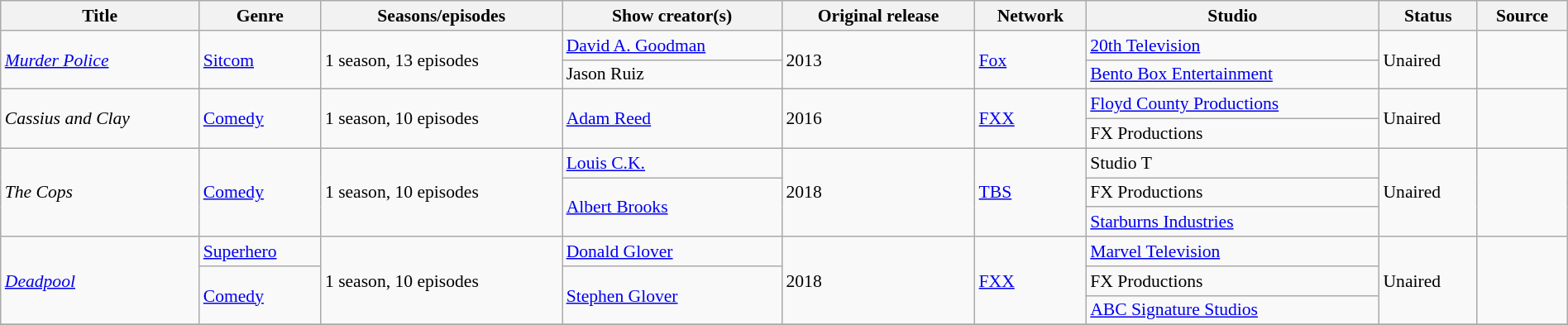<table class="wikitable sortable" style="text-align: left; font-size:90%; width:100%;">
<tr>
<th scope="col">Title</th>
<th scope="col">Genre</th>
<th scope="col">Seasons/episodes</th>
<th scope="col">Show creator(s)</th>
<th scope="col">Original release</th>
<th scope="col">Network</th>
<th scope="col">Studio</th>
<th scope="col">Status</th>
<th scope="col">Source</th>
</tr>
<tr>
<td rowspan="2"><em><a href='#'>Murder Police</a></em></td>
<td rowspan="2"><a href='#'>Sitcom</a></td>
<td rowspan="2">1 season, 13 episodes</td>
<td><a href='#'>David A. Goodman</a></td>
<td rowspan="2">2013</td>
<td rowspan="2"><a href='#'>Fox</a></td>
<td><a href='#'>20th Television</a></td>
<td rowspan="2">Unaired</td>
<td rowspan="2"></td>
</tr>
<tr>
<td>Jason Ruiz</td>
<td><a href='#'>Bento Box Entertainment</a></td>
</tr>
<tr>
<td rowspan="2"><em>Cassius and Clay</em></td>
<td rowspan="2"><a href='#'>Comedy</a></td>
<td rowspan="2">1 season, 10 episodes</td>
<td rowspan="2"><a href='#'>Adam Reed</a></td>
<td rowspan="2">2016</td>
<td rowspan="2"><a href='#'>FXX</a></td>
<td><a href='#'>Floyd County Productions</a></td>
<td rowspan="2">Unaired</td>
<td rowspan="2"></td>
</tr>
<tr>
<td>FX Productions</td>
</tr>
<tr>
<td rowspan="3"><em>The Cops</em></td>
<td rowspan="3"><a href='#'>Comedy</a></td>
<td rowspan="3">1 season, 10 episodes</td>
<td><a href='#'>Louis C.K.</a></td>
<td rowspan="3">2018</td>
<td rowspan="3"><a href='#'>TBS</a></td>
<td>Studio T</td>
<td rowspan="3">Unaired</td>
<td rowspan="3"></td>
</tr>
<tr>
<td rowspan="2"><a href='#'>Albert Brooks</a></td>
<td>FX Productions</td>
</tr>
<tr>
<td><a href='#'>Starburns Industries</a></td>
</tr>
<tr>
<td rowspan="3"><em><a href='#'>Deadpool</a></em></td>
<td><a href='#'>Superhero</a></td>
<td rowspan="3">1 season, 10 episodes</td>
<td><a href='#'>Donald Glover</a></td>
<td rowspan="3">2018</td>
<td rowspan="3"><a href='#'>FXX</a></td>
<td><a href='#'>Marvel Television</a></td>
<td rowspan="3">Unaired</td>
<td rowspan="3"></td>
</tr>
<tr>
<td rowspan="2"><a href='#'>Comedy</a></td>
<td rowspan="2"><a href='#'>Stephen Glover</a></td>
<td>FX Productions</td>
</tr>
<tr>
<td><a href='#'>ABC Signature Studios</a></td>
</tr>
<tr>
</tr>
</table>
